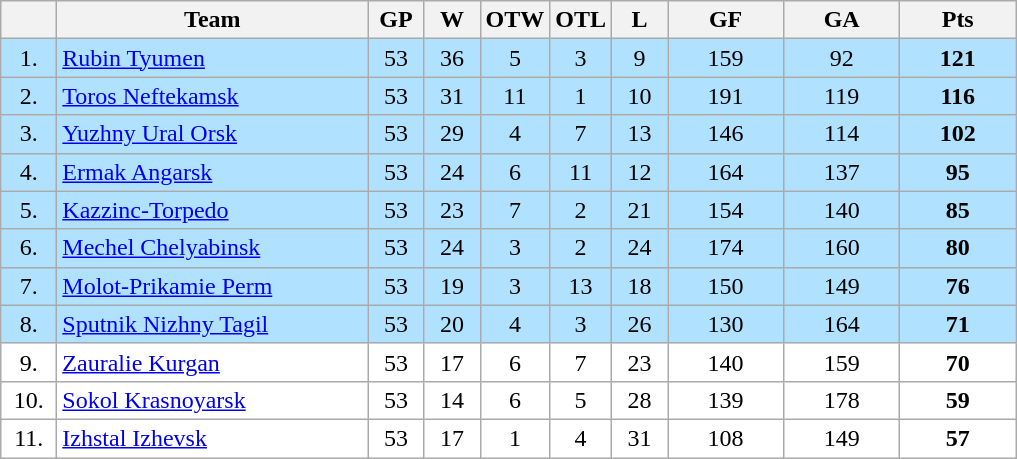<table class="wikitable">
<tr>
<th width="30"></th>
<th width="200">Team</th>
<th width="30">GP</th>
<th width="30">W</th>
<th width="30">OTW</th>
<th width="30">OTL</th>
<th width="30">L</th>
<th width="70">GF</th>
<th width="70">GA</th>
<th width="70">Pts</th>
</tr>
<tr bgcolor="#B0E2FF" align="center">
<td>1.</td>
<td align="left"><a href='#'>Rubin Tyumen</a></td>
<td>53</td>
<td>36</td>
<td>5</td>
<td>3</td>
<td>9</td>
<td>159</td>
<td>92</td>
<td><strong>121</strong></td>
</tr>
<tr bgcolor="#B0E2FF" align="center">
<td>2.</td>
<td align="left"><a href='#'>Toros Neftekamsk</a></td>
<td>53</td>
<td>31</td>
<td>11</td>
<td>1</td>
<td>10</td>
<td>191</td>
<td>119</td>
<td><strong>116</strong></td>
</tr>
<tr bgcolor="#B0E2FF" align="center">
<td>3.</td>
<td align="left"><a href='#'>Yuzhny Ural Orsk</a></td>
<td>53</td>
<td>29</td>
<td>4</td>
<td>7</td>
<td>13</td>
<td>146</td>
<td>114</td>
<td><strong>102</strong></td>
</tr>
<tr bgcolor="#B0E2FF" align="center">
<td>4.</td>
<td align="left"><a href='#'>Ermak Angarsk</a></td>
<td>53</td>
<td>24</td>
<td>6</td>
<td>11</td>
<td>12</td>
<td>164</td>
<td>137</td>
<td><strong>95</strong></td>
</tr>
<tr bgcolor="#B0E2FF" align="center">
<td>5.</td>
<td align="left"><a href='#'>Kazzinc-Torpedo</a></td>
<td>53</td>
<td>23</td>
<td>7</td>
<td>2</td>
<td>21</td>
<td>154</td>
<td>140</td>
<td><strong>85</strong></td>
</tr>
<tr bgcolor="#B0E2FF" align="center">
<td>6.</td>
<td align="left"><a href='#'>Mechel Chelyabinsk</a></td>
<td>53</td>
<td>24</td>
<td>3</td>
<td>2</td>
<td>24</td>
<td>174</td>
<td>160</td>
<td><strong>80</strong></td>
</tr>
<tr bgcolor="#B0E2FF" align="center">
<td>7.</td>
<td align="left"><a href='#'>Molot-Prikamie Perm</a></td>
<td>53</td>
<td>19</td>
<td>3</td>
<td>13</td>
<td>18</td>
<td>150</td>
<td>149</td>
<td><strong>76</strong></td>
</tr>
<tr bgcolor="#B0E2FF" align="center">
<td>8.</td>
<td align="left"><a href='#'>Sputnik Nizhny Tagil</a></td>
<td>53</td>
<td>20</td>
<td>4</td>
<td>3</td>
<td>26</td>
<td>130</td>
<td>164</td>
<td><strong>71</strong></td>
</tr>
<tr bgcolor="#FFFFFF" align="center">
<td>9.</td>
<td align="left"><a href='#'>Zauralie Kurgan</a></td>
<td>53</td>
<td>17</td>
<td>6</td>
<td>7</td>
<td>23</td>
<td>140</td>
<td>159</td>
<td><strong>70</strong></td>
</tr>
<tr bgcolor="#FFFFFF" align="center">
<td>10.</td>
<td align="left"><a href='#'>Sokol Krasnoyarsk</a></td>
<td>53</td>
<td>14</td>
<td>6</td>
<td>5</td>
<td>28</td>
<td>139</td>
<td>178</td>
<td><strong>59</strong></td>
</tr>
<tr bgcolor="#FFFFFF" align="center">
<td>11.</td>
<td align="left"><a href='#'>Izhstal Izhevsk</a></td>
<td>53</td>
<td>17</td>
<td>1</td>
<td>4</td>
<td>31</td>
<td>108</td>
<td>149</td>
<td><strong>57</strong></td>
</tr>
</table>
